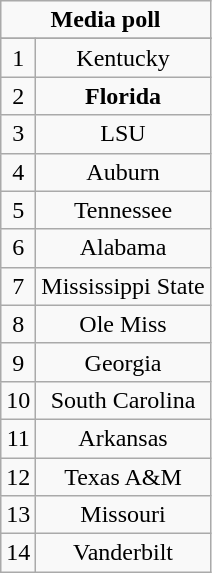<table class="wikitable">
<tr align="center">
<td align="center" Colspan="3"><strong>Media poll</strong></td>
</tr>
<tr align="center">
</tr>
<tr align="center">
<td>1</td>
<td>Kentucky</td>
</tr>
<tr align="center">
<td>2</td>
<td><strong>Florida</strong></td>
</tr>
<tr align="center">
<td>3</td>
<td>LSU</td>
</tr>
<tr align="center">
<td>4</td>
<td>Auburn</td>
</tr>
<tr align="center">
<td>5</td>
<td>Tennessee</td>
</tr>
<tr align="center">
<td>6</td>
<td>Alabama</td>
</tr>
<tr align="center">
<td>7</td>
<td>Mississippi State</td>
</tr>
<tr align="center">
<td>8</td>
<td>Ole Miss</td>
</tr>
<tr align="center">
<td>9</td>
<td>Georgia</td>
</tr>
<tr align="center">
<td>10</td>
<td>South Carolina</td>
</tr>
<tr align="center">
<td>11</td>
<td>Arkansas</td>
</tr>
<tr align="center">
<td>12</td>
<td>Texas A&M</td>
</tr>
<tr align="center">
<td>13</td>
<td>Missouri</td>
</tr>
<tr align="center">
<td>14</td>
<td>Vanderbilt</td>
</tr>
</table>
